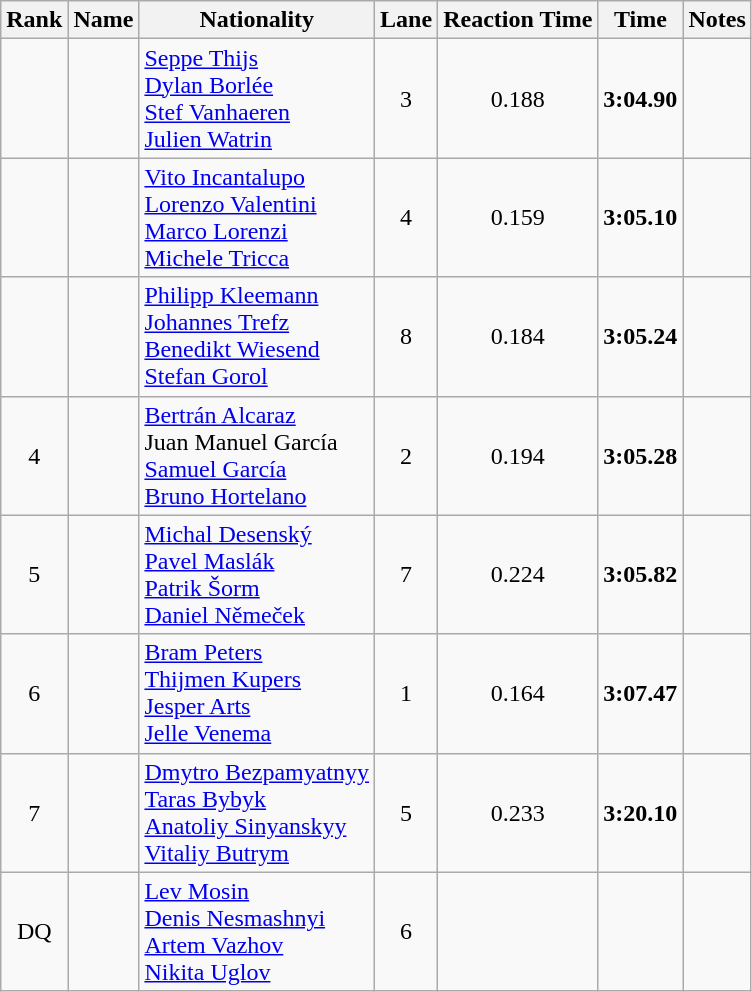<table class="wikitable sortable" style="text-align:center">
<tr>
<th>Rank</th>
<th>Name</th>
<th>Nationality</th>
<th>Lane</th>
<th>Reaction Time</th>
<th>Time</th>
<th>Notes</th>
</tr>
<tr>
<td></td>
<td align=left></td>
<td align=left><a href='#'>Seppe Thijs</a><br><a href='#'>Dylan Borlée</a><br><a href='#'>Stef Vanhaeren</a><br><a href='#'>Julien Watrin</a></td>
<td>3</td>
<td>0.188</td>
<td><strong>3:04.90</strong></td>
<td></td>
</tr>
<tr>
<td></td>
<td align=left></td>
<td align=left><a href='#'>Vito Incantalupo</a><br><a href='#'>Lorenzo Valentini</a><br><a href='#'>Marco Lorenzi</a><br><a href='#'>Michele Tricca</a></td>
<td>4</td>
<td>0.159</td>
<td><strong>3:05.10</strong></td>
<td></td>
</tr>
<tr>
<td></td>
<td align=left></td>
<td align=left><a href='#'>Philipp Kleemann</a><br><a href='#'>Johannes Trefz</a><br><a href='#'>Benedikt Wiesend</a><br><a href='#'>Stefan Gorol</a></td>
<td>8</td>
<td>0.184</td>
<td><strong>3:05.24</strong></td>
<td></td>
</tr>
<tr>
<td>4</td>
<td align=left></td>
<td align=left><a href='#'>Bertrán Alcaraz</a><br>Juan Manuel García<br><a href='#'>Samuel García</a><br><a href='#'>Bruno Hortelano</a></td>
<td>2</td>
<td>0.194</td>
<td><strong>3:05.28</strong></td>
<td></td>
</tr>
<tr>
<td>5</td>
<td align=left></td>
<td align=left><a href='#'>Michal Desenský</a><br><a href='#'>Pavel Maslák</a><br><a href='#'>Patrik Šorm</a><br><a href='#'>Daniel Němeček</a></td>
<td>7</td>
<td>0.224</td>
<td><strong>3:05.82</strong></td>
<td></td>
</tr>
<tr>
<td>6</td>
<td align=left></td>
<td align=left><a href='#'>Bram Peters</a><br><a href='#'>Thijmen Kupers</a><br><a href='#'>Jesper Arts</a><br><a href='#'>Jelle Venema</a></td>
<td>1</td>
<td>0.164</td>
<td><strong>3:07.47</strong></td>
<td></td>
</tr>
<tr>
<td>7</td>
<td align=left></td>
<td align=left><a href='#'>Dmytro Bezpamyatnyy</a><br><a href='#'>Taras Bybyk</a><br><a href='#'>Anatoliy Sinyanskyy</a><br><a href='#'>Vitaliy Butrym</a></td>
<td>5</td>
<td>0.233</td>
<td><strong>3:20.10</strong></td>
<td></td>
</tr>
<tr>
<td>DQ</td>
<td align=left></td>
<td align=left><a href='#'>Lev Mosin</a><br><a href='#'>Denis Nesmashnyi</a><br><a href='#'>Artem Vazhov</a><br><a href='#'>Nikita Uglov</a></td>
<td>6</td>
<td></td>
<td></td>
<td></td>
</tr>
</table>
